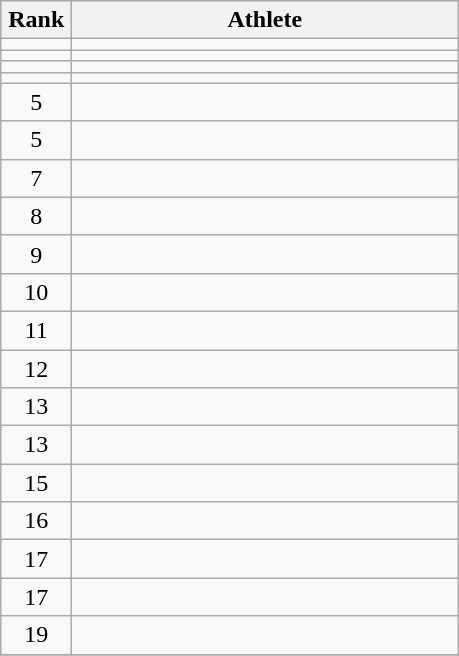<table class="wikitable" style="text-align: center;">
<tr>
<th width=40>Rank</th>
<th width=250>Athlete</th>
</tr>
<tr>
<td></td>
<td align="left"></td>
</tr>
<tr>
<td></td>
<td align="left"></td>
</tr>
<tr>
<td></td>
<td align="left"></td>
</tr>
<tr>
<td></td>
<td align="left"></td>
</tr>
<tr>
<td>5</td>
<td align="left"></td>
</tr>
<tr>
<td>5</td>
<td align="left"></td>
</tr>
<tr>
<td>7</td>
<td align="left"></td>
</tr>
<tr>
<td>8</td>
<td align="left"></td>
</tr>
<tr>
<td>9</td>
<td align="left"></td>
</tr>
<tr>
<td>10</td>
<td align="left"></td>
</tr>
<tr>
<td>11</td>
<td align="left"></td>
</tr>
<tr>
<td>12</td>
<td align="left"></td>
</tr>
<tr>
<td>13</td>
<td align="left"></td>
</tr>
<tr>
<td>13</td>
<td align="left"></td>
</tr>
<tr>
<td>15</td>
<td align="left"></td>
</tr>
<tr>
<td>16</td>
<td align="left"></td>
</tr>
<tr>
<td>17</td>
<td align="left"></td>
</tr>
<tr>
<td>17</td>
<td align="left"></td>
</tr>
<tr>
<td>19</td>
<td align="left"></td>
</tr>
<tr>
</tr>
</table>
